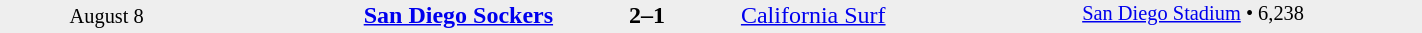<table cellspacing="0" style="width: 75%; background: #eeeeee">
<tr>
<td style=font-size:85% align=center rowspan=3 width=15%>August 8</td>
<td width=24% align=right><strong><a href='#'>San Diego Sockers</a></strong></td>
<td align=center width=13%><strong>2–1</strong></td>
<td width=24%><a href='#'>California Surf</a></td>
<td style=font-size:85% rowspan=3 valign=top><a href='#'>San Diego Stadium</a> • 6,238</td>
</tr>
<tr style=font-size:85%>
<td align=right valign=top></td>
<td valign=top></td>
<td align=left valign=top></td>
</tr>
</table>
